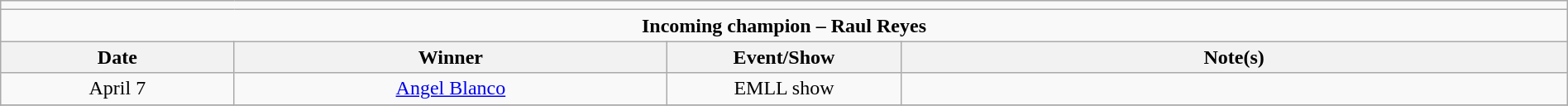<table class="wikitable" style="text-align:center; width:100%;">
<tr>
<td colspan=5></td>
</tr>
<tr>
<td colspan=5><strong>Incoming champion – Raul Reyes</strong></td>
</tr>
<tr>
<th width=14%>Date</th>
<th width=26%>Winner</th>
<th width=14%>Event/Show</th>
<th width=40%>Note(s)</th>
</tr>
<tr>
<td>April 7</td>
<td><a href='#'>Angel Blanco</a></td>
<td>EMLL show</td>
<td></td>
</tr>
<tr>
</tr>
</table>
